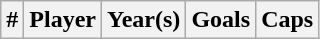<table class="wikitable sortable">
<tr>
<th width =>#</th>
<th width =>Player</th>
<th width =>Year(s)</th>
<th width =>Goals</th>
<th width =>Caps<br></th>
</tr>
</table>
